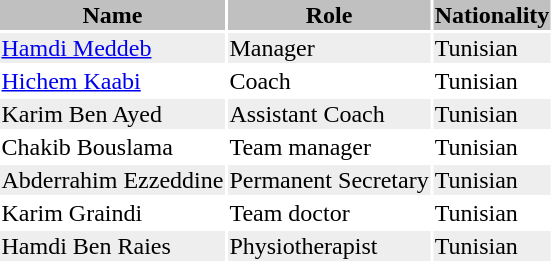<table class="toccolours">
<tr>
<th style="background:silver;">Name</th>
<th style="background:silver;">Role</th>
<th style="background:silver;">Nationality</th>
</tr>
<tr style="background:#eee;">
<td><a href='#'>Hamdi Meddeb</a></td>
<td>Manager</td>
<td> Tunisian</td>
</tr>
<tr>
<td><a href='#'>Hichem Kaabi</a></td>
<td>Coach</td>
<td> Tunisian</td>
</tr>
<tr style="background:#eee;">
<td>Karim Ben Ayed</td>
<td>Assistant Coach</td>
<td> Tunisian</td>
</tr>
<tr>
<td>Chakib Bouslama</td>
<td>Team manager</td>
<td> Tunisian</td>
</tr>
<tr style="background:#eee;">
<td>Abderrahim Ezzeddine</td>
<td>Permanent Secretary</td>
<td> Tunisian</td>
</tr>
<tr>
<td>Karim Graindi</td>
<td>Team doctor</td>
<td> Tunisian</td>
</tr>
<tr style="background:#eee;">
<td>Hamdi Ben Raies</td>
<td>Physiotherapist</td>
<td> Tunisian</td>
</tr>
<tr>
</tr>
</table>
